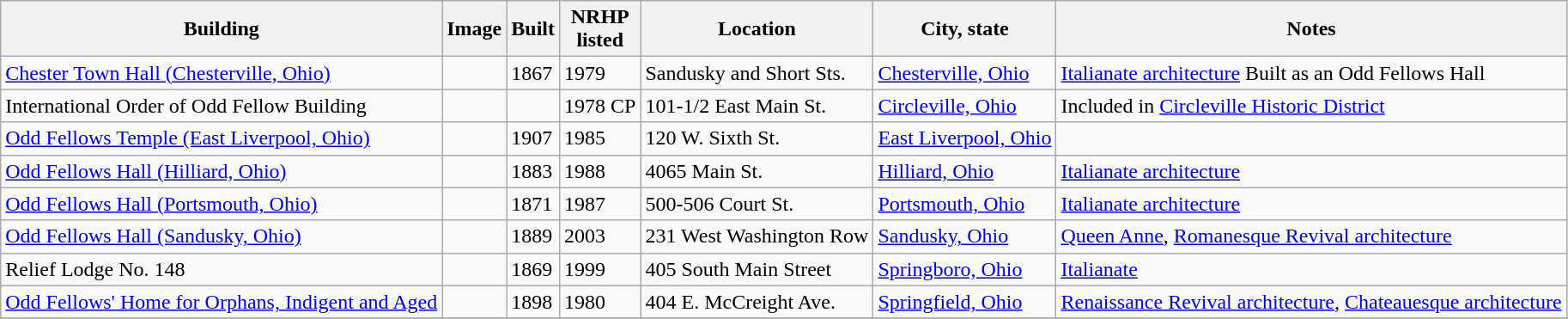<table class="wikitable sortable">
<tr>
<th>Building<br></th>
<th class="unsortable">Image</th>
<th>Built</th>
<th>NRHP<br>listed</th>
<th>Location</th>
<th>City, state</th>
<th class="unsortable">Notes</th>
</tr>
<tr>
<td><a href='#'>Chester Town Hall (Chesterville, Ohio)</a></td>
<td></td>
<td>1867</td>
<td>1979</td>
<td>Sandusky and Short Sts.<br><small></small></td>
<td><a href='#'>Chesterville, Ohio</a></td>
<td><a href='#'>Italianate architecture</a> Built as an Odd Fellows Hall</td>
</tr>
<tr>
<td>International Order of Odd Fellow Building</td>
<td></td>
<td></td>
<td>1978 CP</td>
<td>101-1/2 East Main St.<br></td>
<td><a href='#'>Circleville, Ohio</a></td>
<td>Included in <a href='#'>Circleville Historic District</a></td>
</tr>
<tr>
<td><a href='#'>Odd Fellows Temple (East Liverpool, Ohio)</a></td>
<td></td>
<td>1907</td>
<td>1985</td>
<td>120 W. Sixth St.<br><small></small></td>
<td><a href='#'>East Liverpool, Ohio</a></td>
<td></td>
</tr>
<tr>
<td><a href='#'>Odd Fellows Hall (Hilliard, Ohio)</a></td>
<td></td>
<td>1883</td>
<td>1988</td>
<td>4065 Main St.<br><small></small></td>
<td><a href='#'>Hilliard, Ohio</a></td>
<td><a href='#'>Italianate architecture</a></td>
</tr>
<tr>
<td><a href='#'>Odd Fellows Hall (Portsmouth, Ohio)</a></td>
<td></td>
<td>1871</td>
<td>1987</td>
<td>500-506 Court St.<br><small></small></td>
<td><a href='#'>Portsmouth, Ohio</a></td>
<td><a href='#'>Italianate architecture</a></td>
</tr>
<tr>
<td><a href='#'>Odd Fellows Hall (Sandusky, Ohio)</a></td>
<td></td>
<td>1889</td>
<td>2003</td>
<td>231 West Washington Row<br><small></small></td>
<td><a href='#'>Sandusky, Ohio</a></td>
<td><a href='#'>Queen Anne</a>, <a href='#'>Romanesque Revival architecture</a></td>
</tr>
<tr>
<td>Relief Lodge No. 148</td>
<td></td>
<td>1869</td>
<td>1999</td>
<td>405 South Main Street<br><small></small></td>
<td><a href='#'>Springboro, Ohio</a></td>
<td><a href='#'>Italianate</a></td>
</tr>
<tr>
<td><a href='#'>Odd Fellows' Home for Orphans, Indigent and Aged</a></td>
<td></td>
<td>1898</td>
<td>1980</td>
<td>404 E. McCreight Ave.<br><small></small></td>
<td><a href='#'>Springfield, Ohio</a></td>
<td><a href='#'>Renaissance Revival architecture</a>, <a href='#'>Chateauesque architecture</a></td>
</tr>
<tr>
</tr>
</table>
